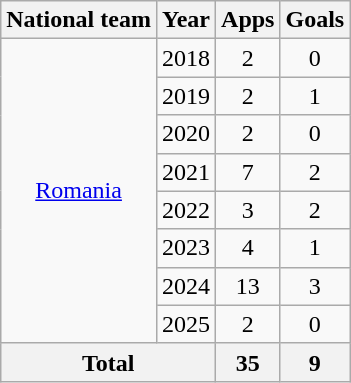<table class="wikitable" style="text-align:center">
<tr>
<th>National team</th>
<th>Year</th>
<th>Apps</th>
<th>Goals</th>
</tr>
<tr>
<td rowspan="8"><a href='#'>Romania</a></td>
<td>2018</td>
<td>2</td>
<td>0</td>
</tr>
<tr>
<td>2019</td>
<td>2</td>
<td>1</td>
</tr>
<tr>
<td>2020</td>
<td>2</td>
<td>0</td>
</tr>
<tr>
<td>2021</td>
<td>7</td>
<td>2</td>
</tr>
<tr>
<td>2022</td>
<td>3</td>
<td>2</td>
</tr>
<tr>
<td>2023</td>
<td>4</td>
<td>1</td>
</tr>
<tr>
<td>2024</td>
<td>13</td>
<td>3</td>
</tr>
<tr>
<td>2025</td>
<td>2</td>
<td>0</td>
</tr>
<tr>
<th colspan="2">Total</th>
<th>35</th>
<th>9</th>
</tr>
</table>
